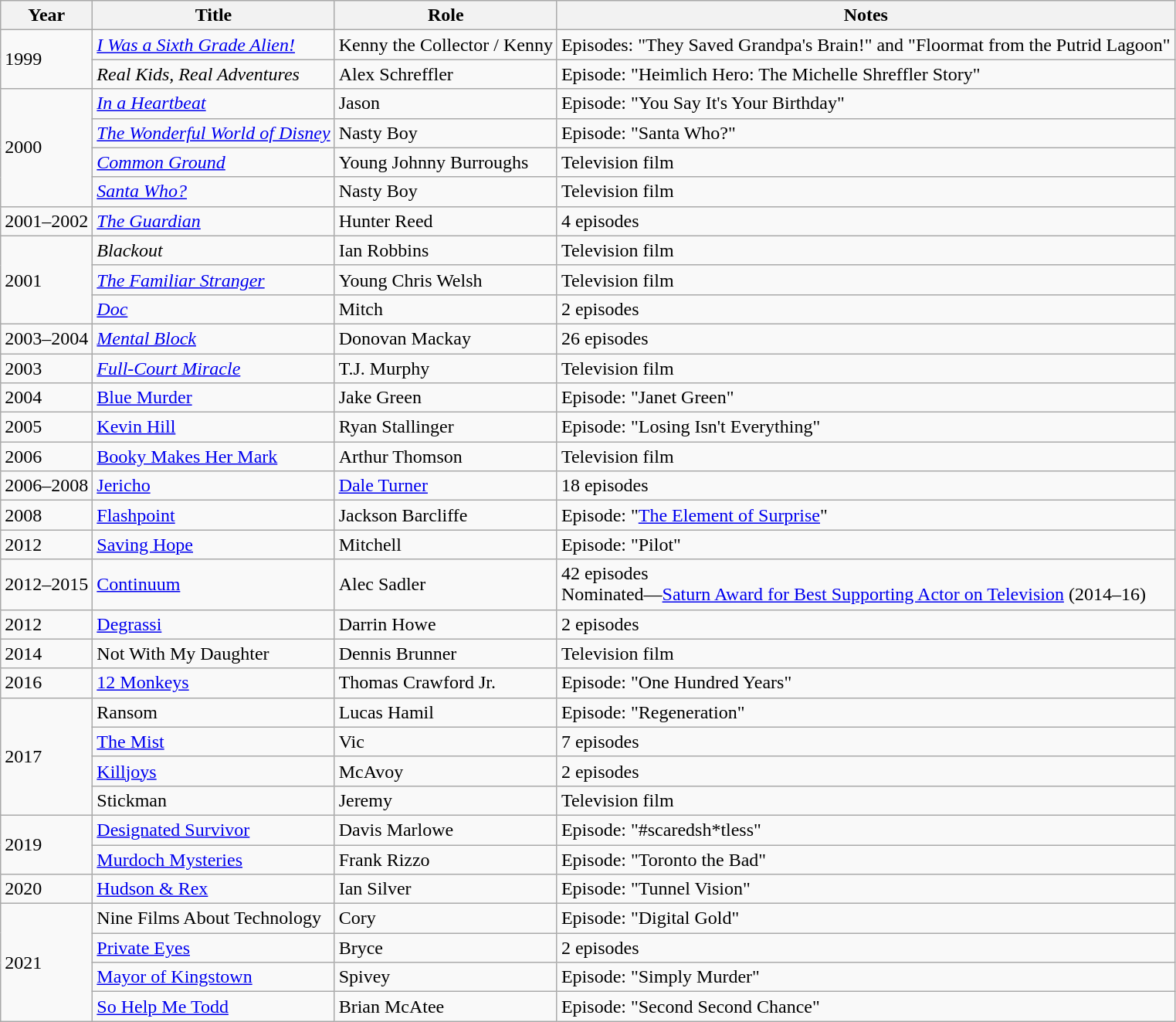<table class="wikitable sortable">
<tr>
<th scope="col">Year</th>
<th scope="col">Title</th>
<th scope="col">Role</th>
<th scope="col" class="unsortable">Notes</th>
</tr>
<tr>
<td rowspan="2">1999</td>
<td><em><a href='#'>I Was a Sixth Grade Alien!</a></em></td>
<td>Kenny the Collector / Kenny</td>
<td>Episodes: "They Saved Grandpa's Brain!" and "Floormat from the Putrid Lagoon"</td>
</tr>
<tr>
<td><em>Real Kids, Real Adventures</em></td>
<td>Alex Schreffler</td>
<td>Episode: "Heimlich Hero: The Michelle Shreffler Story"</td>
</tr>
<tr>
<td rowspan="4">2000</td>
<td><em><a href='#'>In a Heartbeat</a></em></td>
<td>Jason</td>
<td>Episode: "You Say It's Your Birthday"</td>
</tr>
<tr>
<td data-sort-value="Wonderful World of Disney, The"><em><a href='#'>The Wonderful World of Disney</a></em></td>
<td>Nasty Boy</td>
<td>Episode: "Santa Who?"</td>
</tr>
<tr>
<td><em><a href='#'>Common Ground</a></em></td>
<td>Young Johnny Burroughs</td>
<td>Television film</td>
</tr>
<tr>
<td><em><a href='#'>Santa Who?</a></em></td>
<td>Nasty Boy</td>
<td>Television film</td>
</tr>
<tr>
<td>2001–2002</td>
<td data-sort-value="Guardian, The"><em><a href='#'>The Guardian</a></em></td>
<td>Hunter Reed</td>
<td>4 episodes</td>
</tr>
<tr>
<td rowspan="3">2001</td>
<td><em>Blackout</em></td>
<td>Ian Robbins</td>
<td>Television film</td>
</tr>
<tr>
<td data-sort-value="Familiar Stranger, The"><em><a href='#'>The Familiar Stranger</a></em></td>
<td>Young Chris Welsh</td>
<td>Television film</td>
</tr>
<tr>
<td><em><a href='#'>Doc</a></em></td>
<td>Mitch</td>
<td>2 episodes</td>
</tr>
<tr>
<td>2003–2004</td>
<td><em><a href='#'>Mental Block</a></em></td>
<td>Donovan Mackay</td>
<td>26 episodes</td>
</tr>
<tr>
<td>2003</td>
<td><em><a href='#'>Full-Court Miracle</a></td>
<td>T.J. Murphy</td>
<td>Television film</td>
</tr>
<tr>
<td>2004</td>
<td></em><a href='#'>Blue Murder</a><em></td>
<td>Jake Green</td>
<td>Episode: "Janet Green"</td>
</tr>
<tr>
<td>2005</td>
<td></em><a href='#'>Kevin Hill</a><em></td>
<td>Ryan Stallinger</td>
<td>Episode: "Losing Isn't Everything"</td>
</tr>
<tr>
<td>2006</td>
<td></em><a href='#'>Booky Makes Her Mark</a><em></td>
<td>Arthur Thomson</td>
<td>Television film</td>
</tr>
<tr>
<td>2006–2008</td>
<td></em><a href='#'>Jericho</a><em></td>
<td><a href='#'>Dale Turner</a></td>
<td>18 episodes</td>
</tr>
<tr>
<td>2008</td>
<td></em><a href='#'>Flashpoint</a><em></td>
<td>Jackson Barcliffe</td>
<td>Episode: "<a href='#'>The Element of Surprise</a>"</td>
</tr>
<tr>
<td>2012</td>
<td></em><a href='#'>Saving Hope</a><em></td>
<td>Mitchell</td>
<td>Episode: "Pilot"</td>
</tr>
<tr>
<td>2012–2015</td>
<td></em><a href='#'>Continuum</a><em></td>
<td>Alec Sadler</td>
<td>42 episodes<br>Nominated—<a href='#'>Saturn Award for Best Supporting Actor on Television</a> (2014–16)</td>
</tr>
<tr>
<td>2012</td>
<td></em><a href='#'>Degrassi</a><em></td>
<td>Darrin Howe</td>
<td>2 episodes</td>
</tr>
<tr>
<td>2014</td>
<td></em>Not With My Daughter<em></td>
<td>Dennis Brunner</td>
<td>Television film</td>
</tr>
<tr>
<td>2016</td>
<td></em><a href='#'>12 Monkeys</a><em></td>
<td>Thomas Crawford Jr.</td>
<td>Episode: "One Hundred Years"</td>
</tr>
<tr>
<td rowspan="4">2017</td>
<td></em>Ransom<em></td>
<td>Lucas Hamil</td>
<td>Episode: "Regeneration"</td>
</tr>
<tr>
<td data-sort-value="Mist, The"></em><a href='#'>The Mist</a><em></td>
<td>Vic</td>
<td>7 episodes</td>
</tr>
<tr>
<td></em><a href='#'>Killjoys</a><em></td>
<td>McAvoy</td>
<td>2 episodes</td>
</tr>
<tr>
<td></em>Stickman<em></td>
<td>Jeremy</td>
<td>Television film</td>
</tr>
<tr>
<td rowspan="2">2019</td>
<td></em><a href='#'>Designated Survivor</a><em></td>
<td>Davis Marlowe</td>
<td>Episode: "#scaredsh*tless"</td>
</tr>
<tr>
<td></em><a href='#'>Murdoch Mysteries</a><em></td>
<td>Frank Rizzo</td>
<td>Episode: "Toronto the Bad"</td>
</tr>
<tr>
<td>2020</td>
<td></em><a href='#'>Hudson & Rex</a><em></td>
<td>Ian Silver</td>
<td>Episode: "Tunnel Vision"</td>
</tr>
<tr>
<td rowspan="4">2021</td>
<td></em>Nine Films About Technology<em></td>
<td>Cory</td>
<td>Episode: "Digital Gold"</td>
</tr>
<tr>
<td></em><a href='#'>Private Eyes</a><em></td>
<td>Bryce</td>
<td>2 episodes</td>
</tr>
<tr>
<td></em><a href='#'>Mayor of Kingstown</a><em></td>
<td>Spivey</td>
<td>Episode: "Simply Murder"</td>
</tr>
<tr>
<td></em><a href='#'>So Help Me Todd</a><em></td>
<td>Brian McAtee</td>
<td>Episode: "Second Second Chance"</td>
</tr>
</table>
